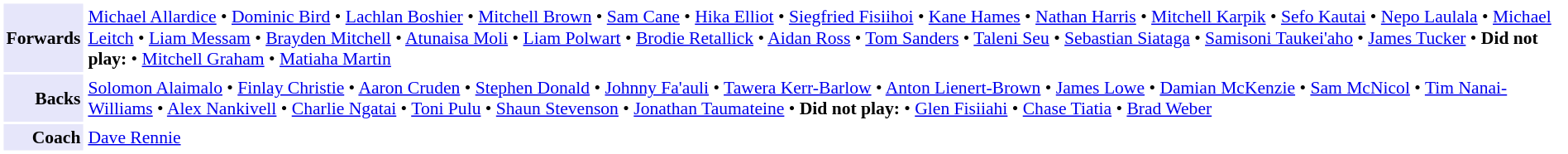<table cellpadding="2" style="border: 1px solid white; font-size:90%;">
<tr>
<td style="text-align:right;" bgcolor="lavender"><strong>Forwards</strong></td>
<td style="text-align:left;"><a href='#'>Michael Allardice</a> • <a href='#'>Dominic Bird</a> • <a href='#'>Lachlan Boshier</a> • <a href='#'>Mitchell Brown</a> • <a href='#'>Sam Cane</a> • <a href='#'>Hika Elliot</a> • <a href='#'>Siegfried Fisiihoi</a> • <a href='#'>Kane Hames</a> • <a href='#'>Nathan Harris</a> • <a href='#'>Mitchell Karpik</a> • <a href='#'>Sefo Kautai</a> • <a href='#'>Nepo Laulala</a> • <a href='#'>Michael Leitch</a> • <a href='#'>Liam Messam</a> • <a href='#'>Brayden Mitchell</a> • <a href='#'>Atunaisa Moli</a> • <a href='#'>Liam Polwart</a> • <a href='#'>Brodie Retallick</a> • <a href='#'>Aidan Ross</a> • <a href='#'>Tom Sanders</a> • <a href='#'>Taleni Seu</a> • <a href='#'>Sebastian Siataga</a> • <a href='#'>Samisoni Taukei'aho</a> • <a href='#'>James Tucker</a> • <strong>Did not play:</strong> • <a href='#'>Mitchell Graham</a> • <a href='#'>Matiaha Martin</a></td>
</tr>
<tr>
<td style="text-align:right;" bgcolor="lavender"><strong>Backs</strong></td>
<td style="text-align:left;"><a href='#'>Solomon Alaimalo</a> • <a href='#'>Finlay Christie</a> • <a href='#'>Aaron Cruden</a> • <a href='#'>Stephen Donald</a> • <a href='#'>Johnny Fa'auli</a> • <a href='#'>Tawera Kerr-Barlow</a> • <a href='#'>Anton Lienert-Brown</a> • <a href='#'>James Lowe</a> • <a href='#'>Damian McKenzie</a> • <a href='#'>Sam McNicol</a> • <a href='#'>Tim Nanai-Williams</a> • <a href='#'>Alex Nankivell</a> • <a href='#'>Charlie Ngatai</a> • <a href='#'>Toni Pulu</a> • <a href='#'>Shaun Stevenson</a> • <a href='#'>Jonathan Taumateine</a> • <strong>Did not play:</strong> • <a href='#'>Glen Fisiiahi</a> • <a href='#'>Chase Tiatia</a> • <a href='#'>Brad Weber</a></td>
</tr>
<tr>
<td style="text-align:right;" bgcolor="lavender"><strong>Coach</strong></td>
<td style="text-align:left;"><a href='#'>Dave Rennie</a></td>
</tr>
</table>
